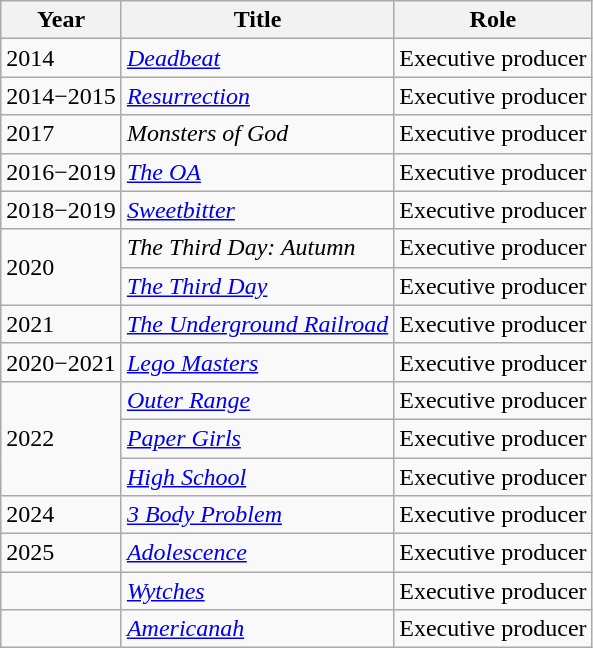<table class="wikitable sortable">
<tr>
<th>Year</th>
<th>Title</th>
<th>Role</th>
</tr>
<tr>
<td>2014</td>
<td><em><a href='#'>Deadbeat</a></em></td>
<td>Executive producer</td>
</tr>
<tr>
<td>2014−2015</td>
<td><em><a href='#'>Resurrection</a></em></td>
<td>Executive producer</td>
</tr>
<tr>
<td>2017</td>
<td><em>Monsters of God</em></td>
<td>Executive producer</td>
</tr>
<tr>
<td>2016−2019</td>
<td><em><a href='#'>The OA</a></em></td>
<td>Executive producer</td>
</tr>
<tr>
<td>2018−2019</td>
<td><em><a href='#'>Sweetbitter</a></em></td>
<td>Executive producer</td>
</tr>
<tr>
<td rowspan=2>2020</td>
<td><em>The Third Day: Autumn</em></td>
<td>Executive producer</td>
</tr>
<tr>
<td><em><a href='#'>The Third Day</a></em></td>
<td>Executive producer</td>
</tr>
<tr>
<td>2021</td>
<td><em><a href='#'>The Underground Railroad</a></em></td>
<td>Executive producer</td>
</tr>
<tr>
<td>2020−2021</td>
<td><em><a href='#'>Lego Masters</a></em></td>
<td>Executive producer</td>
</tr>
<tr>
<td rowspan=3>2022</td>
<td><em><a href='#'>Outer Range</a></em></td>
<td>Executive producer</td>
</tr>
<tr>
<td><em><a href='#'>Paper Girls</a></em></td>
<td>Executive producer</td>
</tr>
<tr>
<td><em><a href='#'>High School</a></em></td>
<td>Executive producer</td>
</tr>
<tr>
<td>2024</td>
<td><em><a href='#'>3 Body Problem</a></em></td>
<td>Executive producer</td>
</tr>
<tr>
<td>2025</td>
<td><em><a href='#'>Adolescence</a></em></td>
<td>Executive producer</td>
</tr>
<tr>
<td></td>
<td><em><a href='#'>Wytches</a></em></td>
<td>Executive producer</td>
</tr>
<tr>
<td></td>
<td><em><a href='#'>Americanah</a></em></td>
<td>Executive producer</td>
</tr>
</table>
